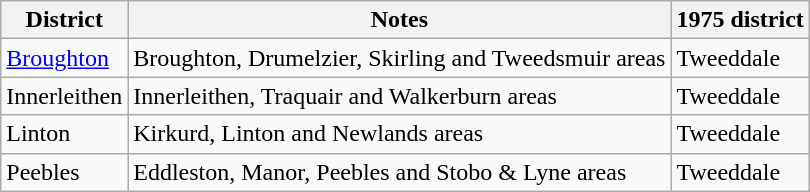<table class="wikitable">
<tr>
<th>District</th>
<th>Notes</th>
<th>1975 district</th>
</tr>
<tr>
<td><a href='#'>Broughton</a></td>
<td>Broughton, Drumelzier, Skirling and Tweedsmuir areas</td>
<td>Tweeddale</td>
</tr>
<tr>
<td>Innerleithen</td>
<td>Innerleithen, Traquair and Walkerburn areas</td>
<td>Tweeddale</td>
</tr>
<tr>
<td>Linton</td>
<td>Kirkurd, Linton and Newlands areas</td>
<td>Tweeddale</td>
</tr>
<tr>
<td>Peebles</td>
<td>Eddleston, Manor, Peebles and Stobo & Lyne areas</td>
<td>Tweeddale</td>
</tr>
</table>
